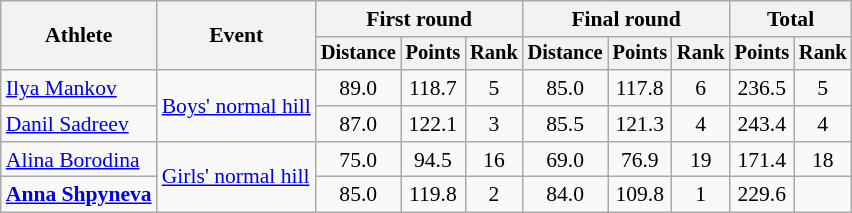<table class="wikitable" style="font-size:90%; text-align:center;">
<tr>
<th rowspan=2>Athlete</th>
<th rowspan=2>Event</th>
<th colspan=3>First round</th>
<th colspan=3>Final round</th>
<th colspan=2>Total</th>
</tr>
<tr style="font-size:95%">
<th>Distance</th>
<th>Points</th>
<th>Rank</th>
<th>Distance</th>
<th>Points</th>
<th>Rank</th>
<th>Points</th>
<th>Rank</th>
</tr>
<tr>
<td align=left><a href='#'>Ilya Mankov</a></td>
<td rowspan=2 align=left><a href='#'>Boys' normal hill</a></td>
<td>89.0</td>
<td>118.7</td>
<td>5</td>
<td>85.0</td>
<td>117.8</td>
<td>6</td>
<td>236.5</td>
<td>5</td>
</tr>
<tr>
<td align=left><a href='#'>Danil Sadreev</a></td>
<td>87.0</td>
<td>122.1</td>
<td>3</td>
<td>85.5</td>
<td>121.3</td>
<td>4</td>
<td>243.4</td>
<td>4</td>
</tr>
<tr>
<td align=left><a href='#'>Alina Borodina</a></td>
<td rowspan=2 align=left><a href='#'>Girls' normal hill</a></td>
<td>75.0</td>
<td>94.5</td>
<td>16</td>
<td>69.0</td>
<td>76.9</td>
<td>19</td>
<td>171.4</td>
<td>18</td>
</tr>
<tr>
<td align=left><strong><a href='#'>Anna Shpyneva</a></strong></td>
<td>85.0</td>
<td>119.8</td>
<td>2</td>
<td>84.0</td>
<td>109.8</td>
<td>1</td>
<td>229.6</td>
<td></td>
</tr>
</table>
